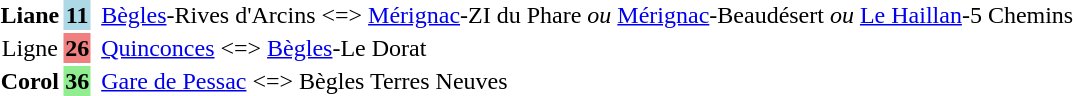<table>
<tr ---->
<td align="center"><strong>Liane</strong></td>
<td bgcolor="ADD8E6"  align="center"><strong>11</strong></td>
<td></td>
<td><a href='#'>Bègles</a>-Rives d'Arcins <=> <a href='#'>Mérignac</a>-ZI du Phare <em>ou</em> <a href='#'>Mérignac</a>-Beaudésert <em>ou</em> <a href='#'>Le Haillan</a>-5 Chemins</td>
</tr>
<tr ---->
<td align="center">Ligne</td>
<td bgcolor="F08080"  align="center"><span><strong>26</strong></span></td>
<td></td>
<td><a href='#'>Quinconces</a> <=> <a href='#'>Bègles</a>-Le Dorat</td>
</tr>
<tr ---->
<td align="center"><strong>Corol</strong></td>
<td bgcolor="90EE90"  align="center"><span><strong>36</strong></span></td>
<td></td>
<td><a href='#'>Gare de Pessac</a> <=> Bègles Terres Neuves</td>
</tr>
<tr ---->
</tr>
</table>
